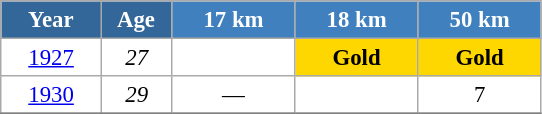<table class="wikitable" style="font-size:95%; text-align:center; border:grey solid 1px; border-collapse:collapse; background:#ffffff;">
<tr>
<th style="background-color:#369; color:white; width:60px;"> Year </th>
<th style="background-color:#369; color:white; width:40px;"> Age </th>
<th style="background-color:#4180be; color:white; width:75px;"> 17 km </th>
<th style="background-color:#4180be; color:white; width:75px;"> 18 km </th>
<th style="background-color:#4180be; color:white; width:75px;"> 50 km </th>
</tr>
<tr>
<td><a href='#'>1927</a></td>
<td><em>27</em></td>
<td></td>
<td style="background:gold;"><strong>Gold</strong></td>
<td style="background:gold;"><strong>Gold</strong></td>
</tr>
<tr>
<td><a href='#'>1930</a></td>
<td><em>29</em></td>
<td>—</td>
<td></td>
<td>7</td>
</tr>
<tr>
</tr>
</table>
